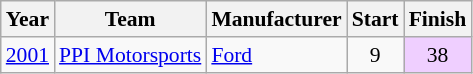<table class="wikitable" style="font-size: 90%;">
<tr>
<th>Year</th>
<th>Team</th>
<th>Manufacturer</th>
<th>Start</th>
<th>Finish</th>
</tr>
<tr>
<td><a href='#'>2001</a></td>
<td><a href='#'>PPI Motorsports</a></td>
<td><a href='#'>Ford</a></td>
<td align=center>9</td>
<td align=center style="background:#EFCFFF;">38</td>
</tr>
</table>
